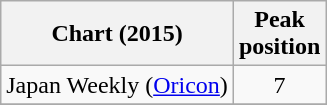<table class="wikitable sortable">
<tr>
<th>Chart (2015)</th>
<th>Peak<br>position</th>
</tr>
<tr>
<td>Japan Weekly (<a href='#'>Oricon</a>)</td>
<td align="center">7</td>
</tr>
<tr>
</tr>
</table>
